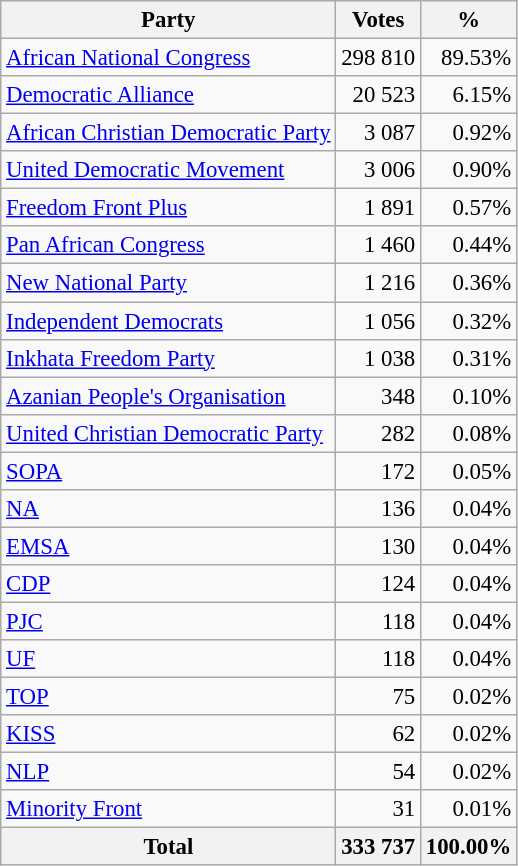<table class="wikitable" style="font-size: 95%; text-align: right">
<tr>
<th>Party</th>
<th>Votes</th>
<th>%</th>
</tr>
<tr>
<td align=left><a href='#'>African National Congress</a></td>
<td>298 810</td>
<td>89.53%</td>
</tr>
<tr>
<td align=left><a href='#'>Democratic Alliance</a></td>
<td>20 523</td>
<td>6.15%</td>
</tr>
<tr>
<td align=left><a href='#'>African Christian Democratic Party</a></td>
<td>3 087</td>
<td>0.92%</td>
</tr>
<tr>
<td align=left><a href='#'>United Democratic Movement</a></td>
<td>3 006</td>
<td>0.90%</td>
</tr>
<tr>
<td align=left><a href='#'>Freedom Front Plus</a></td>
<td>1 891</td>
<td>0.57%</td>
</tr>
<tr>
<td align=left><a href='#'>Pan African Congress</a></td>
<td>1 460</td>
<td>0.44%</td>
</tr>
<tr>
<td align=left><a href='#'>New National Party</a></td>
<td>1 216</td>
<td>0.36%</td>
</tr>
<tr>
<td align=left><a href='#'>Independent Democrats</a></td>
<td>1 056</td>
<td>0.32%</td>
</tr>
<tr>
<td align=left><a href='#'>Inkhata Freedom Party</a></td>
<td>1 038</td>
<td>0.31%</td>
</tr>
<tr>
<td align=left><a href='#'>Azanian People's Organisation</a></td>
<td>348</td>
<td>0.10%</td>
</tr>
<tr>
<td align=left><a href='#'>United Christian Democratic Party</a></td>
<td>282</td>
<td>0.08%</td>
</tr>
<tr>
<td align=left><a href='#'>SOPA</a></td>
<td>172</td>
<td>0.05%</td>
</tr>
<tr>
<td align=left><a href='#'>NA</a></td>
<td>136</td>
<td>0.04%</td>
</tr>
<tr>
<td align=left><a href='#'>EMSA</a></td>
<td>130</td>
<td>0.04%</td>
</tr>
<tr>
<td align=left><a href='#'>CDP</a></td>
<td>124</td>
<td>0.04%</td>
</tr>
<tr>
<td align=left><a href='#'>PJC</a></td>
<td>118</td>
<td>0.04%</td>
</tr>
<tr>
<td align=left><a href='#'>UF</a></td>
<td>118</td>
<td>0.04%</td>
</tr>
<tr>
<td align=left><a href='#'>TOP</a></td>
<td>75</td>
<td>0.02%</td>
</tr>
<tr>
<td align=left><a href='#'>KISS</a></td>
<td>62</td>
<td>0.02%</td>
</tr>
<tr>
<td align=left><a href='#'>NLP</a></td>
<td>54</td>
<td>0.02%</td>
</tr>
<tr>
<td align=left><a href='#'>Minority Front</a></td>
<td>31</td>
<td>0.01%</td>
</tr>
<tr>
<th align=left>Total</th>
<th>333 737</th>
<th>100.00%</th>
</tr>
</table>
